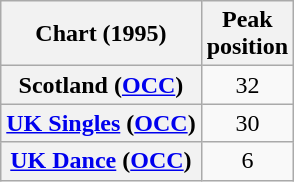<table class="wikitable sortable plainrowheaders" style="text-align:center;">
<tr>
<th scope="col">Chart (1995)</th>
<th scope="col">Peak<br>position</th>
</tr>
<tr>
<th scope="row">Scotland (<a href='#'>OCC</a>)</th>
<td>32</td>
</tr>
<tr>
<th scope="row"><a href='#'>UK Singles</a> (<a href='#'>OCC</a>)</th>
<td>30</td>
</tr>
<tr>
<th scope="row"><a href='#'>UK Dance</a> (<a href='#'>OCC</a>)</th>
<td>6</td>
</tr>
</table>
